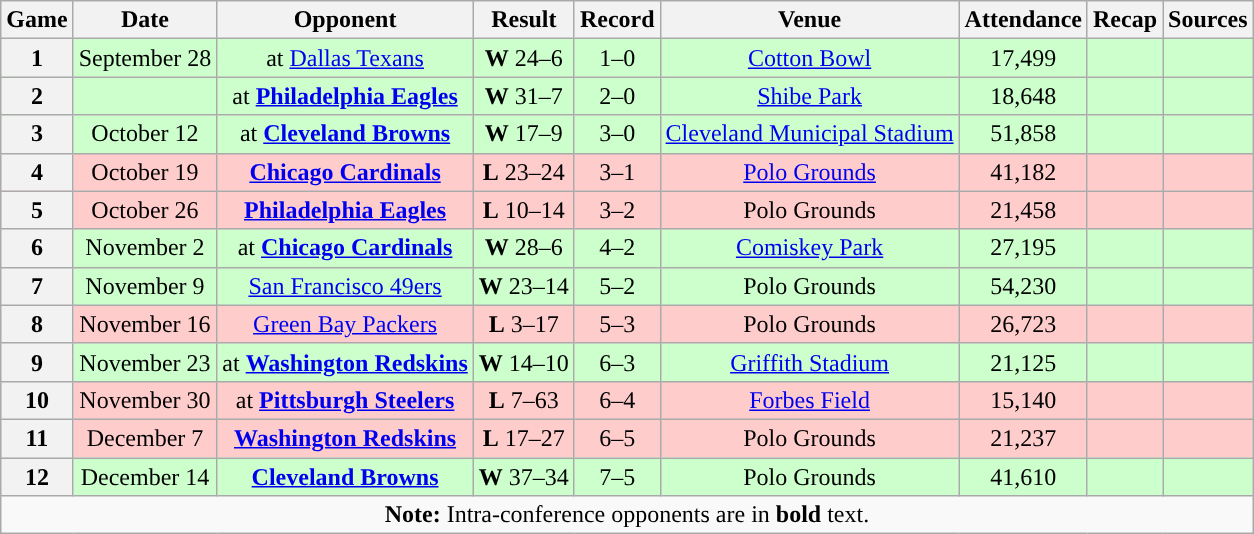<table class="wikitable" style="text-align:center">
<tr>
<th>Game</th>
<th>Date</th>
<th>Opponent</th>
<th>Result</th>
<th>Record</th>
<th>Venue</th>
<th>Attendance</th>
<th>Recap</th>
<th>Sources</th>
</tr>
<tr style="background:#cfc">
<th>1</th>
<td>September 28</td>
<td>at <a href='#'>Dallas Texans</a></td>
<td><strong>W</strong> 24–6</td>
<td>1–0</td>
<td><a href='#'>Cotton Bowl</a></td>
<td>17,499</td>
<td></td>
<td></td>
</tr>
<tr style="background:#cfc">
<th>2</th>
<td></td>
<td>at <strong><a href='#'>Philadelphia Eagles</a></strong></td>
<td><strong>W</strong> 31–7</td>
<td>2–0</td>
<td><a href='#'>Shibe Park</a></td>
<td>18,648</td>
<td></td>
<td></td>
</tr>
<tr style="background:#cfc">
<th>3</th>
<td>October 12</td>
<td>at <strong><a href='#'>Cleveland Browns</a></strong></td>
<td><strong>W</strong> 17–9</td>
<td>3–0</td>
<td><a href='#'>Cleveland Municipal Stadium</a></td>
<td>51,858</td>
<td></td>
<td></td>
</tr>
<tr style="background:#fcc">
<th>4</th>
<td>October 19</td>
<td><strong><a href='#'>Chicago Cardinals</a></strong></td>
<td><strong>L</strong> 23–24</td>
<td>3–1</td>
<td><a href='#'>Polo Grounds</a></td>
<td>41,182</td>
<td></td>
<td></td>
</tr>
<tr style="background:#fcc">
<th>5</th>
<td>October 26</td>
<td><strong><a href='#'>Philadelphia Eagles</a></strong></td>
<td><strong>L</strong> 10–14</td>
<td>3–2</td>
<td>Polo Grounds</td>
<td>21,458</td>
<td></td>
<td></td>
</tr>
<tr style="background:#cfc">
<th>6</th>
<td>November 2</td>
<td>at <strong><a href='#'>Chicago Cardinals</a></strong></td>
<td><strong>W</strong> 28–6</td>
<td>4–2</td>
<td><a href='#'>Comiskey Park</a></td>
<td>27,195</td>
<td></td>
<td></td>
</tr>
<tr style="background:#cfc">
<th>7</th>
<td>November 9</td>
<td><a href='#'>San Francisco 49ers</a></td>
<td><strong>W</strong> 23–14</td>
<td>5–2</td>
<td>Polo Grounds</td>
<td>54,230</td>
<td></td>
<td></td>
</tr>
<tr style="background:#fcc">
<th>8</th>
<td>November 16</td>
<td><a href='#'>Green Bay Packers</a></td>
<td><strong>L</strong> 3–17</td>
<td>5–3</td>
<td>Polo Grounds</td>
<td>26,723</td>
<td></td>
<td></td>
</tr>
<tr style="background:#cfc">
<th>9</th>
<td>November 23</td>
<td>at <strong><a href='#'>Washington Redskins</a></strong></td>
<td><strong>W</strong> 14–10</td>
<td>6–3</td>
<td><a href='#'>Griffith Stadium</a></td>
<td>21,125</td>
<td></td>
<td></td>
</tr>
<tr style="background:#fcc">
<th>10</th>
<td>November 30</td>
<td>at <strong><a href='#'>Pittsburgh Steelers</a></strong></td>
<td><strong>L</strong> 7–63</td>
<td>6–4</td>
<td><a href='#'>Forbes Field</a></td>
<td>15,140</td>
<td></td>
<td></td>
</tr>
<tr style="background:#fcc">
<th>11</th>
<td>December 7</td>
<td><strong><a href='#'>Washington Redskins</a></strong></td>
<td><strong>L</strong> 17–27</td>
<td>6–5</td>
<td>Polo Grounds</td>
<td>21,237</td>
<td></td>
<td></td>
</tr>
<tr style="background:#cfc">
<th>12</th>
<td>December 14</td>
<td><strong><a href='#'>Cleveland Browns</a></strong></td>
<td><strong>W</strong> 37–34</td>
<td>7–5</td>
<td>Polo Grounds</td>
<td>41,610</td>
<td></td>
<td></td>
</tr>
<tr>
<td colspan="10"><strong>Note:</strong> Intra-conference opponents are in <strong>bold</strong> text.</td>
</tr>
</table>
